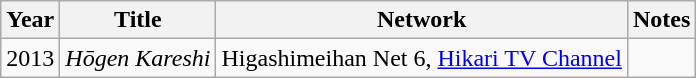<table class="wikitable">
<tr>
<th>Year</th>
<th>Title</th>
<th>Network</th>
<th>Notes</th>
</tr>
<tr>
<td>2013</td>
<td><em>Hōgen Kareshi</em></td>
<td>Higashimeihan Net 6, <a href='#'>Hikari TV Channel</a></td>
<td></td>
</tr>
</table>
